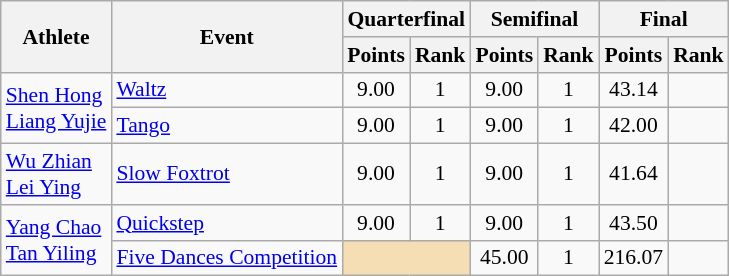<table class=wikitable style="font-size:90%">
<tr>
<th rowspan=2>Athlete</th>
<th rowspan=2>Event</th>
<th colspan=2>Quarterfinal</th>
<th colspan=2>Semifinal</th>
<th colspan=2>Final</th>
</tr>
<tr>
<th>Points</th>
<th>Rank</th>
<th>Points</th>
<th>Rank</th>
<th>Points</th>
<th>Rank</th>
</tr>
<tr>
<td rowspan=2><a href='#'>Shen Hong</a><br><a href='#'>Liang Yujie</a></td>
<td><a href='#'>Waltz</a></td>
<td align=center>9.00</td>
<td align=center>1</td>
<td align=center>9.00</td>
<td align=center>1</td>
<td align=center>43.14</td>
<td align=center></td>
</tr>
<tr>
<td><a href='#'>Tango</a></td>
<td align=center>9.00</td>
<td align=center>1</td>
<td align=center>9.00</td>
<td align=center>1</td>
<td align=center>42.00</td>
<td align=center></td>
</tr>
<tr>
<td><a href='#'>Wu Zhian</a><br><a href='#'>Lei Ying</a></td>
<td><a href='#'>Slow Foxtrot</a></td>
<td align=center>9.00</td>
<td align=center>1</td>
<td align=center>9.00</td>
<td align=center>1</td>
<td align=center>41.64</td>
<td align=center></td>
</tr>
<tr>
<td rowspan=2><a href='#'>Yang Chao</a><br><a href='#'>Tan Yiling</a></td>
<td><a href='#'>Quickstep</a></td>
<td align=center>9.00</td>
<td align=center>1</td>
<td align=center>9.00</td>
<td align=center>1</td>
<td align=center>43.50</td>
<td align=center></td>
</tr>
<tr>
<td><a href='#'>Five Dances Competition</a></td>
<td colspan="2" style="text-align:center; background:wheat;"></td>
<td align=center>45.00</td>
<td align=center>1</td>
<td align=center>216.07</td>
<td align=center></td>
</tr>
</table>
